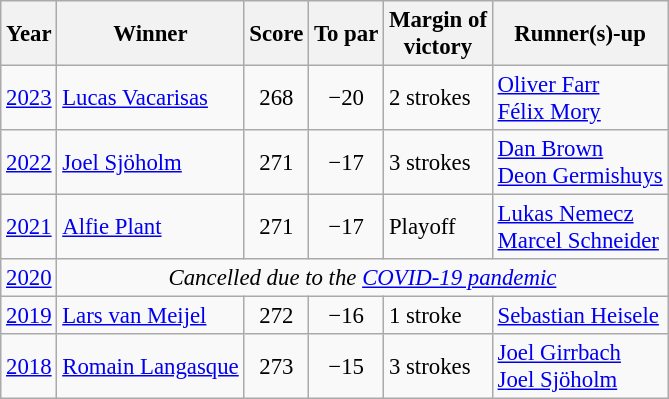<table class=wikitable style="font-size:95%">
<tr>
<th>Year</th>
<th>Winner</th>
<th>Score</th>
<th>To par</th>
<th>Margin of<br>victory</th>
<th>Runner(s)-up</th>
</tr>
<tr>
<td><a href='#'>2023</a></td>
<td> <a href='#'>Lucas Vacarisas</a></td>
<td align=center>268</td>
<td align=center>−20</td>
<td>2 strokes</td>
<td> <a href='#'>Oliver Farr</a><br> <a href='#'>Félix Mory</a></td>
</tr>
<tr>
<td><a href='#'>2022</a></td>
<td> <a href='#'>Joel Sjöholm</a></td>
<td align=center>271</td>
<td align=center>−17</td>
<td>3 strokes</td>
<td> <a href='#'>Dan Brown</a><br> <a href='#'>Deon Germishuys</a></td>
</tr>
<tr>
<td><a href='#'>2021</a></td>
<td> <a href='#'>Alfie Plant</a></td>
<td align=center>271</td>
<td align=center>−17</td>
<td>Playoff</td>
<td> <a href='#'>Lukas Nemecz</a><br> <a href='#'>Marcel Schneider</a></td>
</tr>
<tr>
<td><a href='#'>2020</a></td>
<td colspan=5 align=center><em>Cancelled due to the <a href='#'>COVID-19 pandemic</a></em></td>
</tr>
<tr>
<td><a href='#'>2019</a></td>
<td> <a href='#'>Lars van Meijel</a></td>
<td align=center>272</td>
<td align=center>−16</td>
<td>1 stroke</td>
<td> <a href='#'>Sebastian Heisele</a></td>
</tr>
<tr>
<td><a href='#'>2018</a></td>
<td> <a href='#'>Romain Langasque</a></td>
<td align=center>273</td>
<td align=center>−15</td>
<td>3 strokes</td>
<td> <a href='#'>Joel Girrbach</a><br> <a href='#'>Joel Sjöholm</a></td>
</tr>
</table>
